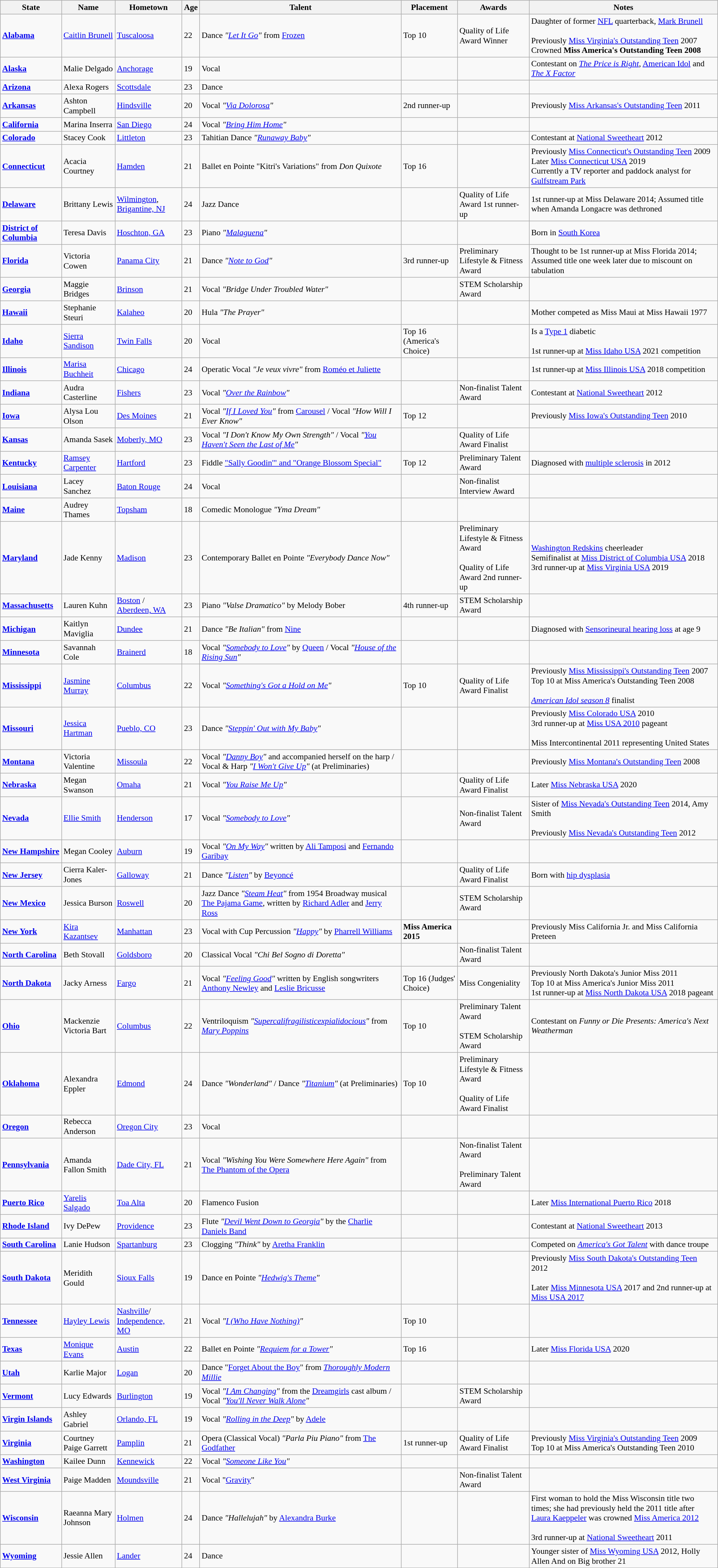<table class="wikitable sortable" style="font-size: 90%;">
<tr>
<th>State</th>
<th>Name</th>
<th>Hometown</th>
<th>Age</th>
<th>Talent</th>
<th>Placement</th>
<th>Awards</th>
<th>Notes</th>
</tr>
<tr>
<td> <strong><a href='#'>Alabama</a></strong></td>
<td><a href='#'>Caitlin Brunell</a></td>
<td><a href='#'>Tuscaloosa</a></td>
<td>22</td>
<td>Dance <em>"<a href='#'>Let It Go</a>"</em> from <a href='#'>Frozen</a></td>
<td>Top 10</td>
<td>Quality of Life Award Winner</td>
<td>Daughter of former <a href='#'>NFL</a> quarterback, <a href='#'>Mark Brunell</a><br><br> Previously <a href='#'>Miss Virginia's Outstanding Teen</a> 2007<br> Crowned <strong>Miss America's Outstanding Teen 2008</strong></td>
</tr>
<tr>
<td> <strong><a href='#'>Alaska</a></strong></td>
<td>Malie Delgado</td>
<td><a href='#'>Anchorage</a></td>
<td>19</td>
<td>Vocal</td>
<td></td>
<td></td>
<td>Contestant on <em><a href='#'>The Price is Right</a></em>, <a href='#'>American Idol</a> and <em><a href='#'>The X Factor</a></em></td>
</tr>
<tr>
<td> <strong><a href='#'>Arizona</a></strong></td>
<td>Alexa Rogers</td>
<td><a href='#'>Scottsdale</a></td>
<td>23</td>
<td>Dance</td>
<td></td>
<td></td>
<td></td>
</tr>
<tr>
<td> <strong><a href='#'>Arkansas</a></strong></td>
<td>Ashton Campbell</td>
<td><a href='#'>Hindsville</a></td>
<td>20</td>
<td>Vocal <em>"<a href='#'>Via Dolorosa</a>"</em></td>
<td>2nd runner-up</td>
<td></td>
<td>Previously <a href='#'>Miss Arkansas's Outstanding Teen</a> 2011</td>
</tr>
<tr>
<td> <strong><a href='#'>California</a></strong></td>
<td>Marina Inserra</td>
<td><a href='#'>San Diego</a></td>
<td>24</td>
<td>Vocal <em>"<a href='#'>Bring Him Home</a>"</em></td>
<td></td>
<td></td>
<td></td>
</tr>
<tr>
<td> <strong><a href='#'>Colorado</a></strong></td>
<td>Stacey Cook</td>
<td><a href='#'>Littleton</a></td>
<td>23</td>
<td>Tahitian Dance <em>"<a href='#'>Runaway Baby</a>"</em></td>
<td></td>
<td></td>
<td>Contestant at <a href='#'>National Sweetheart</a> 2012</td>
</tr>
<tr>
<td> <strong><a href='#'>Connecticut</a></strong></td>
<td>Acacia Courtney</td>
<td><a href='#'>Hamden</a></td>
<td>21</td>
<td>Ballet en Pointe "Kitri's Variations" from <em>Don Quixote</em></td>
<td>Top 16</td>
<td></td>
<td>Previously <a href='#'>Miss Connecticut's Outstanding Teen</a> 2009<br>Later <a href='#'>Miss Connecticut USA</a> 2019<br>Currently a TV reporter and paddock analyst for <a href='#'>Gulfstream Park</a></td>
</tr>
<tr>
<td> <strong><a href='#'>Delaware</a></strong></td>
<td>Brittany Lewis</td>
<td><a href='#'>Wilmington</a>, <a href='#'>Brigantine, NJ</a></td>
<td>24</td>
<td>Jazz Dance</td>
<td></td>
<td>Quality of Life Award 1st runner-up</td>
<td>1st runner-up at Miss Delaware 2014; Assumed title when Amanda Longacre was dethroned</td>
</tr>
<tr>
<td> <strong><a href='#'>District of Columbia</a></strong></td>
<td>Teresa Davis</td>
<td><a href='#'>Hoschton, GA</a></td>
<td>23</td>
<td>Piano <em>"<a href='#'>Malaguena</a>"</em></td>
<td></td>
<td></td>
<td>Born in <a href='#'>South Korea</a></td>
</tr>
<tr>
<td> <strong><a href='#'>Florida</a></strong></td>
<td>Victoria Cowen</td>
<td><a href='#'>Panama City</a></td>
<td>21</td>
<td>Dance <em>"<a href='#'>Note to God</a>"</em></td>
<td>3rd runner-up</td>
<td>Preliminary Lifestyle & Fitness Award</td>
<td>Thought to be 1st runner-up at Miss Florida 2014; Assumed title one week later due to miscount on tabulation</td>
</tr>
<tr>
<td> <strong><a href='#'>Georgia</a></strong></td>
<td>Maggie Bridges</td>
<td><a href='#'>Brinson</a></td>
<td>21</td>
<td>Vocal <em>"Bridge Under Troubled Water"</em></td>
<td></td>
<td>STEM Scholarship Award</td>
<td></td>
</tr>
<tr>
<td> <strong><a href='#'>Hawaii</a></strong></td>
<td>Stephanie Steuri</td>
<td><a href='#'>Kalaheo</a></td>
<td>20</td>
<td>Hula <em>"The Prayer"</em></td>
<td></td>
<td></td>
<td>Mother competed as Miss Maui at Miss Hawaii 1977</td>
</tr>
<tr>
<td> <strong><a href='#'>Idaho</a></strong></td>
<td><a href='#'>Sierra Sandison</a></td>
<td><a href='#'>Twin Falls</a></td>
<td>20</td>
<td>Vocal</td>
<td>Top 16 (America's Choice)</td>
<td></td>
<td>Is a <a href='#'>Type 1</a> diabetic<br><br>1st runner-up at <a href='#'>Miss Idaho USA</a> 2021 competition</td>
</tr>
<tr>
<td> <strong><a href='#'>Illinois</a></strong></td>
<td><a href='#'>Marisa Buchheit</a></td>
<td><a href='#'>Chicago</a></td>
<td>24</td>
<td>Operatic Vocal <em>"Je veux vivre"</em> from <a href='#'>Roméo et Juliette</a></td>
<td></td>
<td></td>
<td>1st runner-up at <a href='#'>Miss Illinois USA</a> 2018 competition</td>
</tr>
<tr>
<td> <strong><a href='#'>Indiana</a></strong></td>
<td>Audra Casterline</td>
<td><a href='#'>Fishers</a></td>
<td>23</td>
<td>Vocal <em>"<a href='#'>Over the Rainbow</a>"</em></td>
<td></td>
<td>Non-finalist Talent Award</td>
<td>Contestant at <a href='#'>National Sweetheart</a> 2012</td>
</tr>
<tr>
<td> <strong><a href='#'>Iowa</a></strong></td>
<td>Alysa Lou Olson</td>
<td><a href='#'>Des Moines</a></td>
<td>21</td>
<td>Vocal <em>"<a href='#'>If I Loved You</a>"</em> from <a href='#'>Carousel</a> / Vocal <em>"How Will I Ever Know"</em></td>
<td>Top 12</td>
<td></td>
<td>Previously <a href='#'>Miss Iowa's Outstanding Teen</a> 2010</td>
</tr>
<tr>
<td> <strong><a href='#'>Kansas</a></strong></td>
<td>Amanda Sasek</td>
<td><a href='#'>Moberly, MO</a></td>
<td>23</td>
<td>Vocal <em>"I Don't Know My Own Strength"</em> / Vocal <em>"<a href='#'>You Haven't Seen the Last of Me</a>"</em></td>
<td></td>
<td>Quality of Life Award Finalist</td>
<td></td>
</tr>
<tr>
<td> <strong><a href='#'>Kentucky</a></strong></td>
<td><a href='#'>Ramsey Carpenter</a></td>
<td><a href='#'>Hartford</a></td>
<td>23</td>
<td>Fiddle <a href='#'>"Sally Goodin'" and "Orange Blossom Special"</a></td>
<td>Top 12</td>
<td>Preliminary Talent Award</td>
<td>Diagnosed with <a href='#'>multiple sclerosis</a> in 2012</td>
</tr>
<tr>
<td> <strong><a href='#'>Louisiana</a></strong></td>
<td>Lacey Sanchez</td>
<td><a href='#'>Baton Rouge</a></td>
<td>24</td>
<td>Vocal</td>
<td></td>
<td>Non-finalist Interview Award</td>
<td></td>
</tr>
<tr>
<td> <strong><a href='#'>Maine</a></strong></td>
<td>Audrey Thames</td>
<td><a href='#'>Topsham</a></td>
<td>18</td>
<td>Comedic Monologue <em>"Yma Dream"</em></td>
<td></td>
<td></td>
<td></td>
</tr>
<tr>
<td> <strong><a href='#'>Maryland</a></strong></td>
<td>Jade Kenny</td>
<td><a href='#'>Madison</a></td>
<td>23</td>
<td>Contemporary Ballet en Pointe <em>"Everybody Dance Now"</em></td>
<td></td>
<td>Preliminary Lifestyle & Fitness Award<br><br>Quality of Life Award 2nd runner-up</td>
<td><a href='#'>Washington Redskins</a> cheerleader<br>Semifinalist at <a href='#'>Miss District of Columbia USA</a> 2018<br>3rd runner-up at <a href='#'>Miss Virginia USA</a> 2019</td>
</tr>
<tr>
<td> <strong><a href='#'>Massachusetts</a></strong></td>
<td>Lauren Kuhn</td>
<td><a href='#'>Boston</a> / <a href='#'>Aberdeen, WA</a></td>
<td>23</td>
<td>Piano <em>"Valse Dramatico"</em> by Melody Bober</td>
<td>4th runner-up</td>
<td>STEM Scholarship Award</td>
<td></td>
</tr>
<tr>
<td> <strong><a href='#'>Michigan</a></strong></td>
<td>Kaitlyn Maviglia</td>
<td><a href='#'>Dundee</a></td>
<td>21</td>
<td>Dance <em>"Be Italian"</em> from <a href='#'>Nine</a></td>
<td></td>
<td></td>
<td>Diagnosed with <a href='#'>Sensorineural hearing loss</a> at age 9</td>
</tr>
<tr>
<td> <strong><a href='#'>Minnesota</a></strong></td>
<td>Savannah Cole</td>
<td><a href='#'>Brainerd</a></td>
<td>18</td>
<td>Vocal <em>"<a href='#'>Somebody to Love</a>"</em> by <a href='#'>Queen</a> / Vocal <em>"<a href='#'>House of the Rising Sun</a>"</em></td>
<td></td>
<td></td>
<td></td>
</tr>
<tr>
<td> <strong><a href='#'>Mississippi</a></strong></td>
<td><a href='#'>Jasmine Murray</a></td>
<td><a href='#'>Columbus</a></td>
<td>22</td>
<td>Vocal <em>"<a href='#'>Something's Got a Hold on Me</a>"</em></td>
<td>Top 10</td>
<td>Quality of Life Award Finalist</td>
<td>Previously <a href='#'>Miss Mississippi's Outstanding Teen</a> 2007<br>Top 10 at Miss America's Outstanding Teen 2008<br><br><em><a href='#'>American Idol season 8</a></em> finalist</td>
</tr>
<tr>
<td> <strong><a href='#'>Missouri</a></strong></td>
<td><a href='#'>Jessica Hartman</a></td>
<td><a href='#'>Pueblo, CO</a></td>
<td>23</td>
<td>Dance <em>"<a href='#'>Steppin' Out with My Baby</a>"</em></td>
<td></td>
<td></td>
<td>Previously <a href='#'>Miss Colorado USA</a> 2010<br>3rd runner-up at <a href='#'>Miss USA 2010</a> pageant <br><br>Miss Intercontinental 2011 representing United States</td>
</tr>
<tr>
<td> <strong><a href='#'>Montana</a></strong></td>
<td>Victoria Valentine</td>
<td><a href='#'>Missoula</a></td>
<td>22</td>
<td>Vocal <em>"<a href='#'>Danny Boy</a>"</em> and accompanied herself on the harp / Vocal & Harp <em>"<a href='#'>I Won't Give Up</a>"</em> (at Preliminaries)</td>
<td></td>
<td></td>
<td>Previously <a href='#'>Miss Montana's Outstanding Teen</a> 2008</td>
</tr>
<tr>
<td> <strong><a href='#'>Nebraska</a></strong></td>
<td>Megan Swanson</td>
<td><a href='#'>Omaha</a></td>
<td>21</td>
<td>Vocal <em>"<a href='#'>You Raise Me Up</a>"</em></td>
<td></td>
<td>Quality of Life Award Finalist</td>
<td>Later <a href='#'>Miss Nebraska USA</a> 2020</td>
</tr>
<tr>
<td> <strong><a href='#'>Nevada</a></strong></td>
<td><a href='#'>Ellie Smith</a></td>
<td><a href='#'>Henderson</a></td>
<td>17</td>
<td>Vocal <em>"<a href='#'>Somebody to Love</a>"</em></td>
<td></td>
<td>Non-finalist Talent Award</td>
<td>Sister of <a href='#'>Miss Nevada's Outstanding Teen</a> 2014, Amy Smith<br><br>Previously <a href='#'>Miss Nevada's Outstanding Teen</a> 2012</td>
</tr>
<tr>
<td> <strong><a href='#'>New Hampshire</a></strong></td>
<td>Megan Cooley</td>
<td><a href='#'>Auburn</a></td>
<td>19</td>
<td>Vocal <em>"<a href='#'>On My Way</a>"</em> written by <a href='#'>Ali Tamposi</a> and <a href='#'>Fernando Garibay</a></td>
<td></td>
<td></td>
<td></td>
</tr>
<tr>
<td> <strong><a href='#'>New Jersey</a></strong></td>
<td>Cierra Kaler-Jones</td>
<td><a href='#'>Galloway</a></td>
<td>21</td>
<td>Dance <em>"<a href='#'>Listen</a>"</em> by <a href='#'>Beyoncé</a></td>
<td></td>
<td>Quality of Life Award Finalist</td>
<td>Born with <a href='#'>hip dysplasia</a></td>
</tr>
<tr>
<td> <strong><a href='#'>New Mexico</a></strong></td>
<td>Jessica Burson</td>
<td><a href='#'>Roswell</a></td>
<td>20</td>
<td>Jazz Dance <em>"<a href='#'>Steam Heat</a>"</em> from 1954 Broadway musical <a href='#'>The Pajama Game</a>, written by <a href='#'>Richard Adler</a> and <a href='#'>Jerry Ross</a></td>
<td></td>
<td>STEM Scholarship Award</td>
<td></td>
</tr>
<tr>
<td> <strong><a href='#'>New York</a></strong></td>
<td><a href='#'>Kira Kazantsev</a></td>
<td><a href='#'>Manhattan</a></td>
<td>23</td>
<td>Vocal with Cup Percussion <em>"<a href='#'>Happy</a>"</em> by <a href='#'>Pharrell Williams</a></td>
<td><strong>Miss America 2015</strong></td>
<td></td>
<td>Previously Miss California Jr. and Miss California Preteen</td>
</tr>
<tr>
<td> <strong><a href='#'>North Carolina</a></strong></td>
<td>Beth Stovall</td>
<td><a href='#'>Goldsboro</a></td>
<td>20</td>
<td>Classical Vocal <em>"Chi Bel Sogno di Doretta"</em></td>
<td></td>
<td>Non-finalist Talent Award</td>
<td></td>
</tr>
<tr>
<td> <strong><a href='#'>North Dakota</a></strong></td>
<td>Jacky Arness</td>
<td><a href='#'>Fargo</a></td>
<td>21</td>
<td>Vocal <em>"<a href='#'>Feeling Good</a>"</em> written by English songwriters <a href='#'>Anthony Newley</a> and <a href='#'>Leslie Bricusse</a></td>
<td>Top 16 (Judges' Choice)</td>
<td>Miss Congeniality</td>
<td>Previously North Dakota's Junior Miss 2011<br>Top 10 at Miss America's Junior Miss 2011<br>1st runner-up at <a href='#'>Miss North Dakota USA</a> 2018 pageant</td>
</tr>
<tr>
<td> <strong><a href='#'>Ohio</a></strong></td>
<td>Mackenzie Victoria Bart</td>
<td><a href='#'>Columbus</a></td>
<td>22</td>
<td>Ventriloquism <em>"<a href='#'>Supercalifragilisticexpialidocious</a>"</em> from <em><a href='#'>Mary Poppins</a></em></td>
<td>Top 10</td>
<td>Preliminary Talent Award <br><br>STEM Scholarship Award</td>
<td>Contestant on <em>Funny or Die Presents: America's Next Weatherman</em></td>
</tr>
<tr>
<td> <strong><a href='#'>Oklahoma</a></strong></td>
<td>Alexandra Eppler</td>
<td><a href='#'>Edmond</a></td>
<td>24</td>
<td>Dance <em>"Wonderland"</em> / Dance <em>"<a href='#'>Titanium</a>"</em> (at Preliminaries)</td>
<td>Top 10</td>
<td>Preliminary Lifestyle & Fitness Award<br><br>Quality of Life Award Finalist</td>
<td></td>
</tr>
<tr>
<td> <strong><a href='#'>Oregon</a></strong></td>
<td>Rebecca Anderson</td>
<td><a href='#'>Oregon City</a></td>
<td>23</td>
<td>Vocal</td>
<td></td>
<td></td>
<td></td>
</tr>
<tr>
<td> <strong><a href='#'>Pennsylvania</a></strong></td>
<td>Amanda Fallon Smith</td>
<td><a href='#'>Dade City, FL</a></td>
<td>21</td>
<td>Vocal <em>"Wishing You Were Somewhere Here Again"</em> from <a href='#'>The Phantom of the Opera</a></td>
<td></td>
<td>Non-finalist Talent Award<br><br>Preliminary Talent Award</td>
<td></td>
</tr>
<tr>
<td> <strong><a href='#'>Puerto Rico</a></strong></td>
<td><a href='#'>Yarelis Salgado</a></td>
<td><a href='#'>Toa Alta</a></td>
<td>20</td>
<td>Flamenco Fusion</td>
<td></td>
<td></td>
<td>Later <a href='#'>Miss International Puerto Rico</a> 2018</td>
</tr>
<tr>
<td> <strong><a href='#'>Rhode Island</a></strong></td>
<td>Ivy DePew</td>
<td><a href='#'>Providence</a></td>
<td>23</td>
<td>Flute <em>"<a href='#'>Devil Went Down to Georgia</a>"</em> by the <a href='#'>Charlie Daniels Band</a></td>
<td></td>
<td></td>
<td>Contestant at <a href='#'>National Sweetheart</a> 2013</td>
</tr>
<tr>
<td> <strong><a href='#'>South Carolina</a></strong></td>
<td>Lanie Hudson</td>
<td><a href='#'>Spartanburg</a></td>
<td>23</td>
<td>Clogging <em>"Think"</em> by <a href='#'>Aretha Franklin</a></td>
<td></td>
<td></td>
<td>Competed on <em><a href='#'>America's Got Talent</a></em> with dance troupe</td>
</tr>
<tr>
<td> <strong><a href='#'>South Dakota</a></strong></td>
<td>Meridith Gould</td>
<td><a href='#'>Sioux Falls</a></td>
<td>19</td>
<td>Dance en Pointe <em>"<a href='#'>Hedwig's Theme</a>"</em></td>
<td></td>
<td></td>
<td>Previously <a href='#'>Miss South Dakota's Outstanding Teen</a> 2012<br><br>Later <a href='#'>Miss Minnesota USA</a> 2017 and 2nd runner-up at <a href='#'>Miss USA 2017</a></td>
</tr>
<tr>
<td> <strong><a href='#'>Tennessee</a></strong></td>
<td><a href='#'>Hayley Lewis</a></td>
<td><a href='#'>Nashville</a>/ <a href='#'>Independence, MO</a></td>
<td>21</td>
<td>Vocal <em>"<a href='#'>I (Who Have Nothing)</a>"</em></td>
<td>Top 10</td>
<td></td>
<td></td>
</tr>
<tr>
<td> <strong><a href='#'>Texas</a></strong></td>
<td><a href='#'>Monique Evans</a></td>
<td><a href='#'>Austin</a></td>
<td>22</td>
<td>Ballet en Pointe <em>"<a href='#'>Requiem for a Tower</a>"</em></td>
<td>Top 16</td>
<td></td>
<td>Later <a href='#'>Miss Florida USA</a> 2020</td>
</tr>
<tr>
<td> <strong><a href='#'>Utah</a></strong></td>
<td>Karlie Major</td>
<td><a href='#'>Logan</a></td>
<td>20</td>
<td>Dance "<a href='#'>Forget About the Boy</a>" from <em><a href='#'>Thoroughly Modern Millie</a></em></td>
<td></td>
<td></td>
<td></td>
</tr>
<tr>
<td> <strong><a href='#'>Vermont</a></strong></td>
<td>Lucy Edwards</td>
<td><a href='#'>Burlington</a></td>
<td>19</td>
<td>Vocal <em>"<a href='#'>I Am Changing</a>"</em> from the <a href='#'>Dreamgirls</a> cast album / Vocal <em>"<a href='#'>You'll Never Walk Alone</a>"</em></td>
<td></td>
<td>STEM Scholarship Award</td>
<td></td>
</tr>
<tr>
<td> <strong><a href='#'>Virgin Islands</a></strong></td>
<td>Ashley Gabriel</td>
<td><a href='#'>Orlando, FL</a></td>
<td>19</td>
<td>Vocal <em>"<a href='#'>Rolling in the Deep</a>"</em> by <a href='#'>Adele</a></td>
<td></td>
<td></td>
<td></td>
</tr>
<tr>
<td> <strong><a href='#'>Virginia</a></strong></td>
<td>Courtney Paige Garrett</td>
<td><a href='#'>Pamplin</a></td>
<td>21</td>
<td>Opera (Classical Vocal) <em>"Parla Piu Piano"</em> from <a href='#'>The Godfather</a></td>
<td>1st runner-up</td>
<td>Quality of Life Award Finalist</td>
<td>Previously <a href='#'>Miss Virginia's Outstanding Teen</a> 2009<br>Top 10 at Miss America's Outstanding Teen 2010</td>
</tr>
<tr>
<td> <strong><a href='#'>Washington</a></strong></td>
<td>Kailee Dunn</td>
<td><a href='#'>Kennewick</a></td>
<td>22</td>
<td>Vocal <em>"<a href='#'>Someone Like You</a>"</em></td>
<td></td>
<td></td>
<td></td>
</tr>
<tr>
<td> <strong><a href='#'>West Virginia</a></strong></td>
<td>Paige Madden</td>
<td><a href='#'>Moundsville</a></td>
<td>21</td>
<td>Vocal "<a href='#'>Gravity</a>"</td>
<td></td>
<td>Non-finalist Talent Award</td>
<td></td>
</tr>
<tr>
<td> <strong><a href='#'>Wisconsin</a></strong></td>
<td>Raeanna Mary Johnson</td>
<td><a href='#'>Holmen</a></td>
<td>24</td>
<td>Dance <em>"Hallelujah"</em> by <a href='#'>Alexandra Burke</a></td>
<td></td>
<td></td>
<td>First woman to hold the Miss Wisconsin title two times; she had previously held the 2011 title after <a href='#'>Laura Kaeppeler</a> was crowned <a href='#'>Miss America 2012</a><br><br>3rd runner-up at <a href='#'>National Sweetheart</a> 2011</td>
</tr>
<tr>
<td> <strong><a href='#'>Wyoming</a></strong></td>
<td>Jessie Allen</td>
<td><a href='#'>Lander</a></td>
<td>24</td>
<td>Dance</td>
<td></td>
<td></td>
<td>Younger sister of <a href='#'>Miss Wyoming USA</a> 2012, Holly Allen And on Big brother 21</td>
</tr>
</table>
